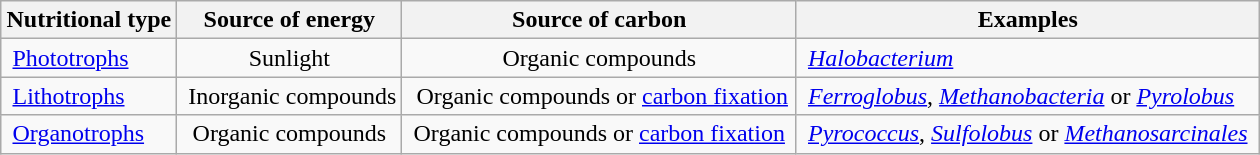<table class="wikitable" style="margin-left: auto; margin-right: auto;">
<tr>
<th>Nutritional type</th>
<th>Source of energy</th>
<th>Source of carbon</th>
<th>Examples</th>
</tr>
<tr>
<td> <a href='#'>Phototrophs</a> </td>
<td style="text-align:center;"> Sunlight </td>
<td style="text-align:center;"> Organic compounds </td>
<td> <em><a href='#'>Halobacterium</a></em> </td>
</tr>
<tr>
<td> <a href='#'>Lithotrophs</a></td>
<td style="text-align:center;"> Inorganic compounds</td>
<td style="text-align:center;"> Organic compounds or <a href='#'>carbon fixation</a></td>
<td> <em><a href='#'>Ferroglobus</a></em>, <em><a href='#'>Methanobacteria</a></em> or <em><a href='#'>Pyrolobus</a></em> </td>
</tr>
<tr>
<td> <a href='#'>Organotrophs</a></td>
<td style="text-align:center;"> Organic compounds </td>
<td style="text-align:center;"> Organic compounds or <a href='#'>carbon fixation</a> </td>
<td> <em><a href='#'>Pyrococcus</a></em>, <em><a href='#'>Sulfolobus</a></em> or <em><a href='#'>Methanosarcinales</a></em> </td>
</tr>
</table>
